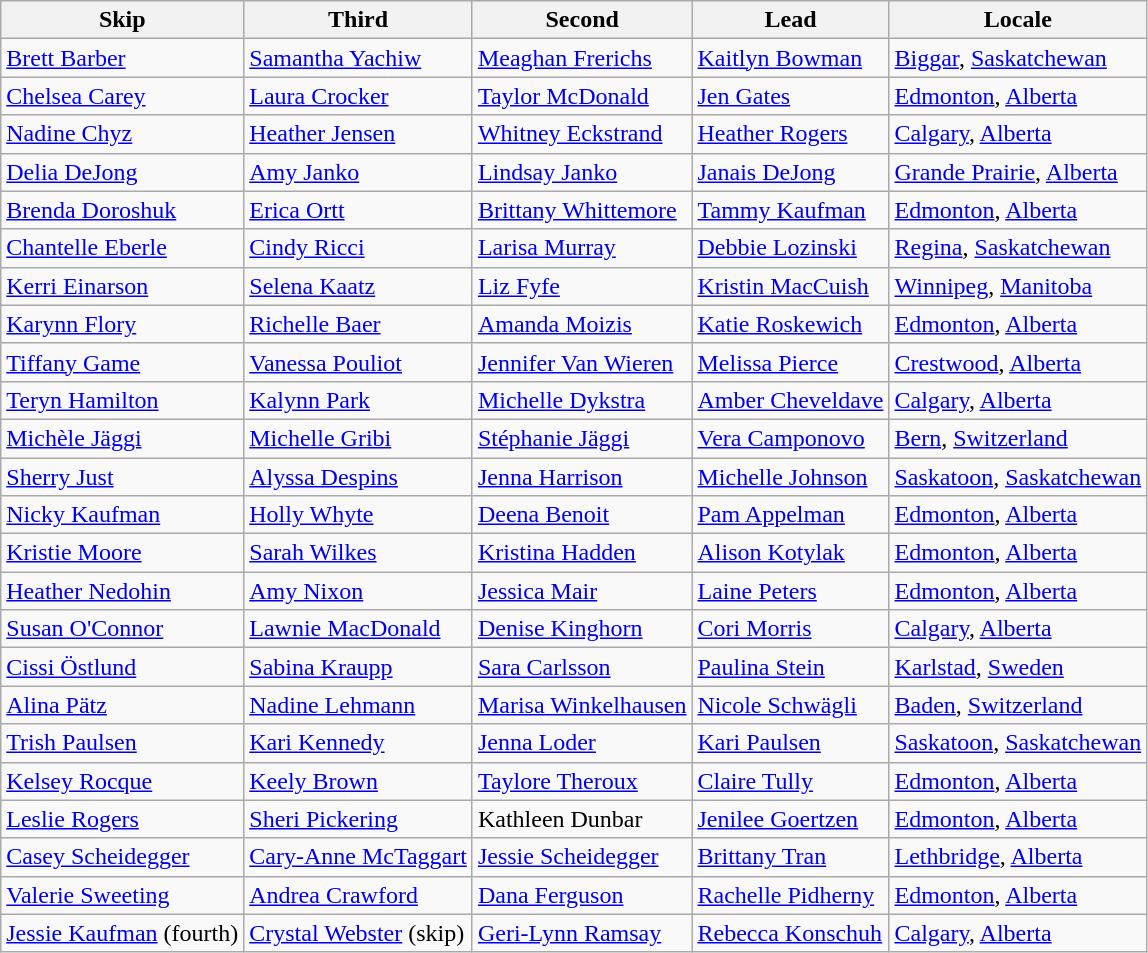<table class=wikitable>
<tr>
<th>Skip</th>
<th>Third</th>
<th>Second</th>
<th>Lead</th>
<th>Locale</th>
</tr>
<tr>
<td><a href='#'>Brett Barber</a></td>
<td><a href='#'>Samantha Yachiw</a></td>
<td><a href='#'>Meaghan Frerichs</a></td>
<td><a href='#'>Kaitlyn Bowman</a></td>
<td> <a href='#'>Biggar</a>, <a href='#'>Saskatchewan</a></td>
</tr>
<tr>
<td><a href='#'>Chelsea Carey</a></td>
<td><a href='#'>Laura Crocker</a></td>
<td><a href='#'>Taylor McDonald</a></td>
<td><a href='#'>Jen Gates</a></td>
<td> <a href='#'>Edmonton</a>, <a href='#'>Alberta</a></td>
</tr>
<tr>
<td><a href='#'>Nadine Chyz</a></td>
<td><a href='#'>Heather Jensen</a></td>
<td><a href='#'>Whitney Eckstrand</a></td>
<td><a href='#'>Heather Rogers</a></td>
<td> <a href='#'>Calgary</a>, <a href='#'>Alberta</a></td>
</tr>
<tr>
<td><a href='#'>Delia DeJong</a></td>
<td><a href='#'>Amy Janko</a></td>
<td><a href='#'>Lindsay Janko</a></td>
<td><a href='#'>Janais DeJong</a></td>
<td> <a href='#'>Grande Prairie</a>, <a href='#'>Alberta</a></td>
</tr>
<tr>
<td><a href='#'>Brenda Doroshuk</a></td>
<td><a href='#'>Erica Ortt</a></td>
<td><a href='#'>Brittany Whittemore</a></td>
<td><a href='#'>Tammy Kaufman</a></td>
<td> <a href='#'>Edmonton</a>, <a href='#'>Alberta</a></td>
</tr>
<tr>
<td><a href='#'>Chantelle Eberle</a></td>
<td><a href='#'>Cindy Ricci</a></td>
<td><a href='#'>Larisa Murray</a></td>
<td><a href='#'>Debbie Lozinski</a></td>
<td> <a href='#'>Regina</a>, <a href='#'>Saskatchewan</a></td>
</tr>
<tr>
<td><a href='#'>Kerri Einarson</a></td>
<td><a href='#'>Selena Kaatz</a></td>
<td><a href='#'>Liz Fyfe</a></td>
<td><a href='#'>Kristin MacCuish</a></td>
<td> <a href='#'>Winnipeg</a>, <a href='#'>Manitoba</a></td>
</tr>
<tr>
<td><a href='#'>Karynn Flory</a></td>
<td><a href='#'>Richelle Baer</a></td>
<td><a href='#'>Amanda Moizis</a></td>
<td><a href='#'>Katie Roskewich</a></td>
<td> <a href='#'>Edmonton</a>, <a href='#'>Alberta</a></td>
</tr>
<tr>
<td><a href='#'>Tiffany Game</a></td>
<td><a href='#'>Vanessa Pouliot</a></td>
<td><a href='#'>Jennifer Van Wieren</a></td>
<td><a href='#'>Melissa Pierce</a></td>
<td> <a href='#'>Crestwood</a>, <a href='#'>Alberta</a></td>
</tr>
<tr>
<td><a href='#'>Teryn Hamilton</a></td>
<td><a href='#'>Kalynn Park</a></td>
<td><a href='#'>Michelle Dykstra</a></td>
<td><a href='#'>Amber Cheveldave</a></td>
<td> <a href='#'>Calgary</a>, <a href='#'>Alberta</a></td>
</tr>
<tr>
<td><a href='#'>Michèle Jäggi</a></td>
<td><a href='#'>Michelle Gribi</a></td>
<td><a href='#'>Stéphanie Jäggi</a></td>
<td><a href='#'>Vera Camponovo</a></td>
<td> <a href='#'>Bern</a>, <a href='#'>Switzerland</a></td>
</tr>
<tr>
<td><a href='#'>Sherry Just</a></td>
<td><a href='#'>Alyssa Despins</a></td>
<td><a href='#'>Jenna Harrison</a></td>
<td><a href='#'>Michelle Johnson</a></td>
<td> <a href='#'>Saskatoon</a>, <a href='#'>Saskatchewan</a></td>
</tr>
<tr>
<td><a href='#'>Nicky Kaufman</a></td>
<td><a href='#'>Holly Whyte</a></td>
<td><a href='#'>Deena Benoit</a></td>
<td><a href='#'>Pam Appelman</a></td>
<td> <a href='#'>Edmonton</a>, <a href='#'>Alberta</a></td>
</tr>
<tr>
<td><a href='#'>Kristie Moore</a></td>
<td><a href='#'>Sarah Wilkes</a></td>
<td><a href='#'>Kristina Hadden</a></td>
<td><a href='#'>Alison Kotylak</a></td>
<td> <a href='#'>Edmonton</a>, <a href='#'>Alberta</a></td>
</tr>
<tr>
<td><a href='#'>Heather Nedohin</a></td>
<td><a href='#'>Amy Nixon</a></td>
<td><a href='#'>Jessica Mair</a></td>
<td><a href='#'>Laine Peters</a></td>
<td> <a href='#'>Edmonton</a>, <a href='#'>Alberta</a></td>
</tr>
<tr>
<td><a href='#'>Susan O'Connor</a></td>
<td><a href='#'>Lawnie MacDonald</a></td>
<td><a href='#'>Denise Kinghorn</a></td>
<td><a href='#'>Cori Morris</a></td>
<td> <a href='#'>Calgary</a>, <a href='#'>Alberta</a></td>
</tr>
<tr>
<td><a href='#'>Cissi Östlund</a></td>
<td><a href='#'>Sabina Kraupp</a></td>
<td><a href='#'>Sara Carlsson</a></td>
<td><a href='#'>Paulina Stein</a></td>
<td> <a href='#'>Karlstad</a>, <a href='#'>Sweden</a></td>
</tr>
<tr>
<td><a href='#'>Alina Pätz</a></td>
<td><a href='#'>Nadine Lehmann</a></td>
<td><a href='#'>Marisa Winkelhausen</a></td>
<td><a href='#'>Nicole Schwägli</a></td>
<td> <a href='#'>Baden</a>, <a href='#'>Switzerland</a></td>
</tr>
<tr>
<td><a href='#'>Trish Paulsen</a></td>
<td><a href='#'>Kari Kennedy</a></td>
<td><a href='#'>Jenna Loder</a></td>
<td><a href='#'>Kari Paulsen</a></td>
<td> <a href='#'>Saskatoon</a>, <a href='#'>Saskatchewan</a></td>
</tr>
<tr>
<td><a href='#'>Kelsey Rocque</a></td>
<td><a href='#'>Keely Brown</a></td>
<td><a href='#'>Taylore Theroux</a></td>
<td><a href='#'>Claire Tully</a></td>
<td> <a href='#'>Edmonton</a>, <a href='#'>Alberta</a></td>
</tr>
<tr>
<td><a href='#'>Leslie Rogers</a></td>
<td><a href='#'>Sheri Pickering</a></td>
<td>Kathleen Dunbar</td>
<td><a href='#'>Jenilee Goertzen</a></td>
<td> <a href='#'>Edmonton</a>, <a href='#'>Alberta</a></td>
</tr>
<tr>
<td><a href='#'>Casey Scheidegger</a></td>
<td><a href='#'>Cary-Anne McTaggart</a></td>
<td><a href='#'>Jessie Scheidegger</a></td>
<td><a href='#'>Brittany Tran</a></td>
<td> <a href='#'>Lethbridge</a>, <a href='#'>Alberta</a></td>
</tr>
<tr>
<td><a href='#'>Valerie Sweeting</a></td>
<td><a href='#'>Andrea Crawford</a></td>
<td><a href='#'>Dana Ferguson</a></td>
<td><a href='#'>Rachelle Pidherny</a></td>
<td> <a href='#'>Edmonton</a>, <a href='#'>Alberta</a></td>
</tr>
<tr>
<td><a href='#'>Jessie Kaufman</a> (fourth)</td>
<td><a href='#'>Crystal Webster</a> (skip)</td>
<td><a href='#'>Geri-Lynn Ramsay</a></td>
<td><a href='#'>Rebecca Konschuh</a></td>
<td> <a href='#'>Calgary</a>, <a href='#'>Alberta</a></td>
</tr>
</table>
